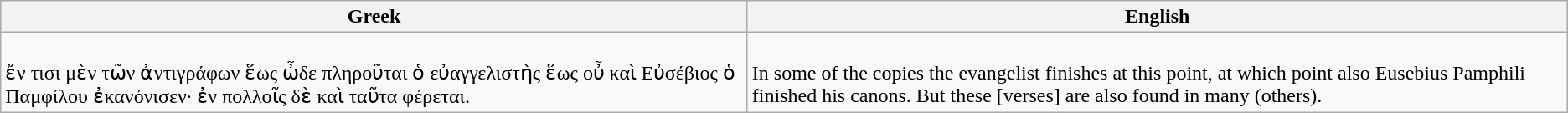<table class="wikitable">
<tr>
<th>Greek</th>
<th>English</th>
</tr>
<tr>
<td><br>ἔν τισι μὲν τῶν ἀντιγράφων ἕως ὦδε πληροῦται ὁ εὐαγγελιστὴς ἕως οὖ καὶ Εὐσέβιος ὁ Παμφίλου ἐκανόνισεν· ἐν πολλοῖς δὲ καὶ ταῦτα φέρεται.</td>
<td><br>In some of the copies the evangelist finishes at this point, at which point also Eusebius Pamphili finished his canons. But these [verses] are also found in many (others).</td>
</tr>
</table>
